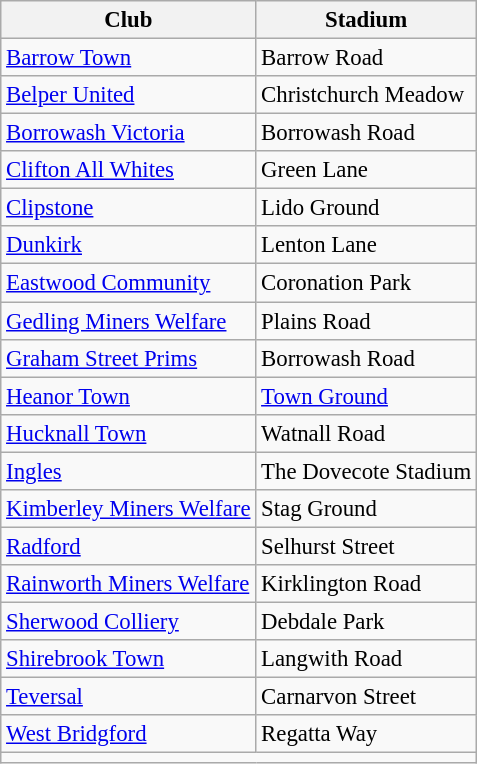<table class="wikitable sortable" style="font-size:95%">
<tr>
<th>Club</th>
<th>Stadium</th>
</tr>
<tr>
<td><a href='#'>Barrow Town</a></td>
<td>Barrow Road</td>
</tr>
<tr>
<td><a href='#'>Belper United</a></td>
<td>Christchurch Meadow </td>
</tr>
<tr>
<td><a href='#'>Borrowash Victoria</a></td>
<td>Borrowash Road </td>
</tr>
<tr>
<td><a href='#'>Clifton All Whites</a></td>
<td>Green Lane</td>
</tr>
<tr>
<td><a href='#'>Clipstone</a></td>
<td>Lido Ground</td>
</tr>
<tr>
<td><a href='#'>Dunkirk</a></td>
<td>Lenton Lane</td>
</tr>
<tr>
<td><a href='#'>Eastwood Community</a></td>
<td>Coronation Park</td>
</tr>
<tr>
<td><a href='#'>Gedling Miners Welfare</a></td>
<td>Plains Road</td>
</tr>
<tr>
<td><a href='#'>Graham Street Prims</a></td>
<td>Borrowash Road </td>
</tr>
<tr>
<td><a href='#'>Heanor Town</a></td>
<td><a href='#'>Town Ground</a></td>
</tr>
<tr>
<td><a href='#'>Hucknall Town</a></td>
<td>Watnall Road</td>
</tr>
<tr>
<td><a href='#'>Ingles</a></td>
<td>The Dovecote Stadium </td>
</tr>
<tr>
<td><a href='#'>Kimberley Miners Welfare</a></td>
<td>Stag Ground</td>
</tr>
<tr>
<td><a href='#'>Radford</a></td>
<td>Selhurst Street</td>
</tr>
<tr>
<td><a href='#'>Rainworth Miners Welfare</a></td>
<td>Kirklington Road</td>
</tr>
<tr>
<td><a href='#'>Sherwood Colliery</a></td>
<td>Debdale Park</td>
</tr>
<tr>
<td><a href='#'>Shirebrook Town</a></td>
<td>Langwith Road</td>
</tr>
<tr>
<td><a href='#'>Teversal</a></td>
<td>Carnarvon Street</td>
</tr>
<tr>
<td><a href='#'>West Bridgford</a></td>
<td>Regatta Way</td>
</tr>
<tr>
<td colspan=3></td>
</tr>
</table>
